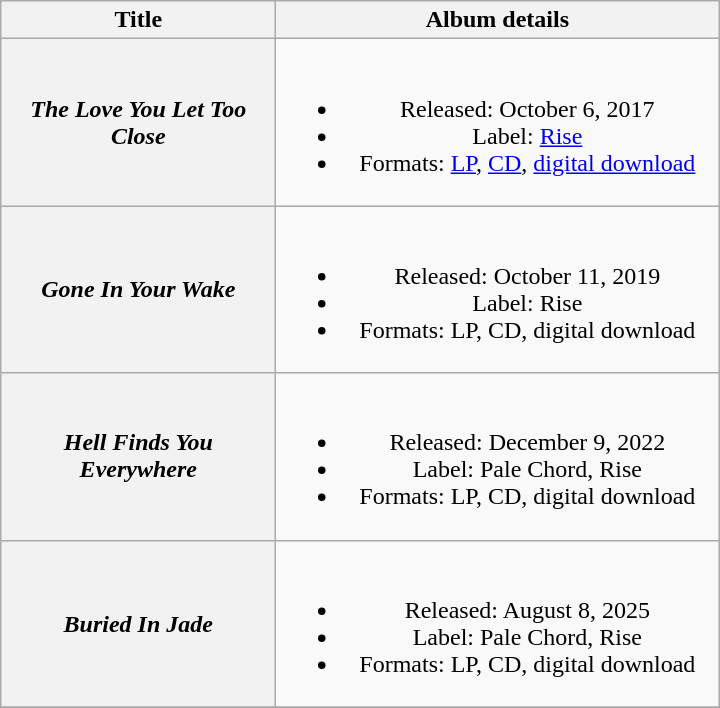<table class="wikitable plainrowheaders" style="text-align:center;" border="1">
<tr>
<th scope="col" style="width:11em;">Title</th>
<th scope="col" style="width:18em;">Album details</th>
</tr>
<tr>
<th scope="row"><em>The Love You Let Too Close</em></th>
<td><br><ul><li>Released: October 6, 2017</li><li>Label: <a href='#'>Rise</a></li><li>Formats: <a href='#'>LP</a>, <a href='#'>CD</a>, <a href='#'>digital download</a></li></ul></td>
</tr>
<tr>
<th scope="row"><em>Gone In Your Wake</em></th>
<td><br><ul><li>Released: October 11, 2019</li><li>Label: Rise</li><li>Formats: LP, CD, digital download</li></ul></td>
</tr>
<tr>
<th scope="row"><em>Hell Finds You Everywhere</em></th>
<td><br><ul><li>Released: December 9, 2022</li><li>Label: Pale Chord, Rise</li><li>Formats: LP, CD, digital download</li></ul></td>
</tr>
<tr>
<th scope="row"><em>Buried In Jade</em></th>
<td><br><ul><li>Released: August 8, 2025</li><li>Label: Pale Chord, Rise</li><li>Formats: LP, CD, digital download</li></ul></td>
</tr>
<tr>
</tr>
</table>
